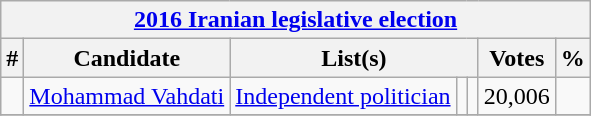<table class=wikitable style=text-align:left>
<tr>
<th colspan="7" align=center><a href='#'>2016 Iranian legislative election</a></th>
</tr>
<tr>
<th>#</th>
<th>Candidate</th>
<th colspan="3">List(s)</th>
<th>Votes</th>
<th>%</th>
</tr>
<tr>
<td></td>
<td><a href='#'>Mohammad Vahdati</a></td>
<td><a href='#'>Independent politician</a></td>
<td></td>
<td></td>
<td>20,006</td>
<td></td>
</tr>
<tr>
</tr>
</table>
